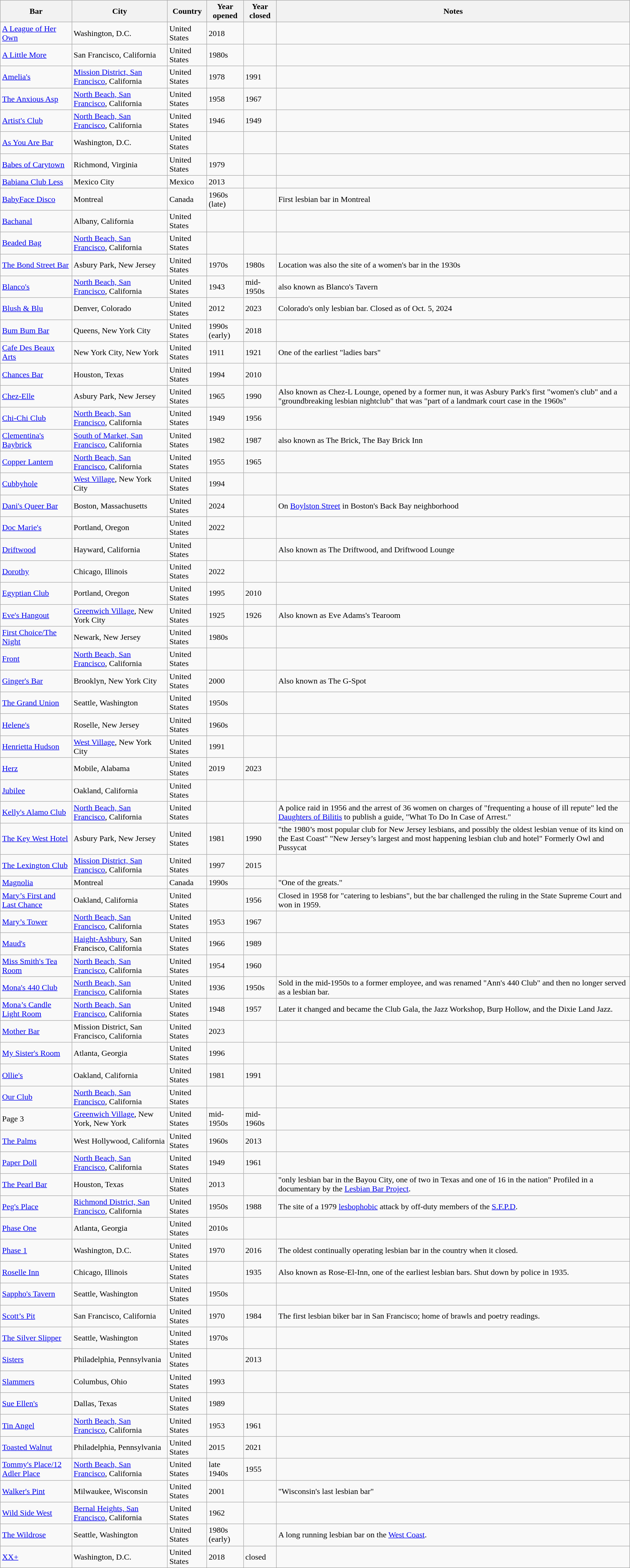<table class="wikitable sortable">
<tr>
<th>Bar</th>
<th>City</th>
<th>Country</th>
<th>Year opened</th>
<th>Year closed</th>
<th>Notes</th>
</tr>
<tr>
<td><a href='#'>A League of Her Own</a></td>
<td>Washington, D.C.</td>
<td>United States</td>
<td>2018</td>
<td></td>
<td></td>
</tr>
<tr>
<td><a href='#'>A Little More</a></td>
<td>San Francisco, California</td>
<td>United States</td>
<td>1980s</td>
<td></td>
<td></td>
</tr>
<tr>
<td><a href='#'>Amelia's</a></td>
<td><a href='#'>Mission District, San Francisco</a>, California</td>
<td>United States</td>
<td>1978</td>
<td>1991</td>
<td></td>
</tr>
<tr>
<td><a href='#'>The Anxious Asp</a></td>
<td><a href='#'>North Beach, San Francisco</a>, California</td>
<td>United States</td>
<td>1958</td>
<td>1967</td>
<td></td>
</tr>
<tr>
<td><a href='#'>Artist's Club</a></td>
<td><a href='#'>North Beach, San Francisco</a>, California</td>
<td>United States</td>
<td>1946</td>
<td>1949</td>
<td></td>
</tr>
<tr>
<td><a href='#'>As You Are Bar</a></td>
<td>Washington, D.C.</td>
<td>United States</td>
<td></td>
<td></td>
<td></td>
</tr>
<tr>
<td><a href='#'>Babes of Carytown</a></td>
<td>Richmond, Virginia</td>
<td>United States</td>
<td>1979</td>
<td></td>
<td></td>
</tr>
<tr>
<td><a href='#'>Babiana Club Less</a></td>
<td>Mexico City</td>
<td>Mexico</td>
<td>2013</td>
<td></td>
<td></td>
</tr>
<tr>
<td><a href='#'>BabyFace Disco</a></td>
<td>Montreal</td>
<td>Canada</td>
<td>1960s (late)</td>
<td></td>
<td>First lesbian bar in Montreal</td>
</tr>
<tr>
<td><a href='#'>Bachanal</a></td>
<td>Albany, California</td>
<td>United States</td>
<td></td>
<td></td>
<td></td>
</tr>
<tr>
<td><a href='#'>Beaded Bag</a></td>
<td><a href='#'>North Beach, San Francisco</a>, California</td>
<td>United States</td>
<td></td>
<td></td>
<td></td>
</tr>
<tr>
<td><a href='#'>The Bond Street Bar</a></td>
<td>Asbury Park, New Jersey</td>
<td>United States</td>
<td>1970s</td>
<td>1980s</td>
<td>Location was also the site of a women's bar in the 1930s</td>
</tr>
<tr>
<td><a href='#'>Blanco's</a></td>
<td><a href='#'>North Beach, San Francisco</a>, California</td>
<td>United States</td>
<td>1943</td>
<td>mid-1950s</td>
<td>also known as Blanco's Tavern</td>
</tr>
<tr>
<td><a href='#'>Blush & Blu</a></td>
<td>Denver, Colorado</td>
<td>United States</td>
<td>2012</td>
<td>2023</td>
<td> Colorado's only lesbian bar. Closed as of Oct. 5, 2024</td>
</tr>
<tr>
<td><a href='#'>Bum Bum Bar</a></td>
<td>Queens, New York City</td>
<td>United States</td>
<td>1990s (early)</td>
<td>2018</td>
<td></td>
</tr>
<tr>
<td><a href='#'>Cafe Des Beaux Arts</a></td>
<td>New York City, New York</td>
<td>United States</td>
<td>1911</td>
<td>1921</td>
<td>One of the earliest "ladies bars"</td>
</tr>
<tr>
<td><a href='#'>Chances Bar</a></td>
<td>Houston, Texas</td>
<td>United States</td>
<td>1994</td>
<td>2010</td>
<td></td>
</tr>
<tr>
<td><a href='#'>Chez-Elle</a></td>
<td>Asbury Park, New Jersey</td>
<td>United States</td>
<td>1965</td>
<td>1990</td>
<td>Also known as Chez-L Lounge, opened by a former nun, it was Asbury Park's first "women's club" and a "groundbreaking lesbian nightclub" that was "part of a landmark court case in the 1960s"</td>
</tr>
<tr>
<td><a href='#'>Chi-Chi Club</a></td>
<td><a href='#'>North Beach, San Francisco</a>, California</td>
<td>United States</td>
<td>1949</td>
<td>1956</td>
<td></td>
</tr>
<tr>
<td><a href='#'>Clementina's Baybrick</a></td>
<td><a href='#'>South of Market, San Francisco</a>, California</td>
<td>United States</td>
<td>1982</td>
<td>1987</td>
<td>also known as The Brick, The Bay Brick Inn</td>
</tr>
<tr>
<td><a href='#'>Copper Lantern</a></td>
<td><a href='#'>North Beach, San Francisco</a>, California</td>
<td>United States</td>
<td>1955</td>
<td>1965</td>
<td></td>
</tr>
<tr>
<td><a href='#'>Cubbyhole</a></td>
<td><a href='#'>West Village</a>, New York City</td>
<td>United States</td>
<td>1994</td>
<td></td>
<td></td>
</tr>
<tr>
<td><a href='#'>Dani's Queer Bar</a></td>
<td>Boston, Massachusetts</td>
<td>United States</td>
<td>2024</td>
<td></td>
<td>On <a href='#'>Boylston Street</a> in Boston's Back Bay neighborhood</td>
</tr>
<tr>
<td><a href='#'>Doc Marie's</a></td>
<td>Portland, Oregon</td>
<td>United States</td>
<td>2022</td>
<td></td>
<td></td>
</tr>
<tr>
<td><a href='#'>Driftwood</a></td>
<td>Hayward, California</td>
<td>United States</td>
<td></td>
<td></td>
<td>Also known as The Driftwood, and Driftwood Lounge</td>
</tr>
<tr>
<td><a href='#'>Dorothy</a></td>
<td>Chicago, Illinois</td>
<td>United States</td>
<td>2022</td>
<td></td>
<td></td>
</tr>
<tr>
<td><a href='#'>Egyptian Club</a></td>
<td>Portland, Oregon</td>
<td>United States</td>
<td>1995</td>
<td>2010</td>
<td></td>
</tr>
<tr>
<td><a href='#'>Eve's Hangout</a></td>
<td><a href='#'>Greenwich Village</a>, New York City</td>
<td>United States</td>
<td>1925</td>
<td>1926</td>
<td>Also known as Eve Adams's Tearoom</td>
</tr>
<tr>
<td><a href='#'>First Choice/The Night</a></td>
<td>Newark, New Jersey</td>
<td>United States</td>
<td>1980s</td>
<td></td>
<td></td>
</tr>
<tr>
<td><a href='#'>Front</a></td>
<td><a href='#'>North Beach, San Francisco</a>, California</td>
<td>United States</td>
<td></td>
<td></td>
<td></td>
</tr>
<tr>
<td><a href='#'>Ginger's Bar</a></td>
<td>Brooklyn, New York City</td>
<td>United States</td>
<td>2000</td>
<td></td>
<td>Also known as The G-Spot</td>
</tr>
<tr>
<td><a href='#'>The Grand Union</a></td>
<td>Seattle, Washington</td>
<td>United States</td>
<td>1950s</td>
<td></td>
<td></td>
</tr>
<tr>
<td><a href='#'>Helene's</a></td>
<td>Roselle, New Jersey</td>
<td>United States</td>
<td>1960s</td>
<td></td>
<td></td>
</tr>
<tr>
<td><a href='#'>Henrietta Hudson</a></td>
<td><a href='#'>West Village</a>, New York City</td>
<td>United States</td>
<td>1991</td>
<td></td>
<td></td>
</tr>
<tr>
<td><a href='#'>Herz</a></td>
<td>Mobile, Alabama</td>
<td>United States</td>
<td>2019</td>
<td>2023</td>
<td></td>
</tr>
<tr>
<td><a href='#'>Jubilee</a></td>
<td>Oakland, California</td>
<td>United States</td>
<td></td>
<td></td>
<td></td>
</tr>
<tr>
<td><a href='#'>Kelly's Alamo Club</a></td>
<td><a href='#'>North Beach, San Francisco</a>, California</td>
<td>United States</td>
<td></td>
<td></td>
<td>A police raid in 1956 and the arrest of 36 women on charges of "frequenting a house of ill repute" led the <a href='#'>Daughters of Bilitis</a> to publish a guide, "What To Do In Case of Arrest."</td>
</tr>
<tr>
<td><a href='#'>The Key West Hotel</a></td>
<td>Asbury Park, New Jersey</td>
<td>United States</td>
<td>1981</td>
<td>1990</td>
<td>"the 1980’s most popular club for New Jersey lesbians, and possibly the oldest lesbian venue of its kind on the East Coast" "New Jersey’s largest and most happening lesbian club and hotel" Formerly Owl and Pussycat</td>
</tr>
<tr>
<td><a href='#'>The Lexington Club</a></td>
<td><a href='#'>Mission District, San Francisco</a>, California</td>
<td>United States</td>
<td>1997</td>
<td>2015</td>
<td></td>
</tr>
<tr>
<td><a href='#'>Magnolia</a></td>
<td>Montreal</td>
<td>Canada</td>
<td>1990s</td>
<td></td>
<td>"One of the greats."</td>
</tr>
<tr>
<td><a href='#'>Mary’s First and Last Chance</a></td>
<td>Oakland, California</td>
<td>United States</td>
<td></td>
<td>1956</td>
<td>Closed in 1958 for "catering to lesbians", but the bar challenged the ruling in the State Supreme Court and won in 1959.</td>
</tr>
<tr>
<td><a href='#'>Mary’s Tower</a></td>
<td><a href='#'>North Beach, San Francisco</a>, California</td>
<td>United States</td>
<td>1953</td>
<td>1967</td>
<td></td>
</tr>
<tr>
<td><a href='#'>Maud's</a></td>
<td><a href='#'>Haight-Ashbury</a>, San Francisco, California</td>
<td>United States</td>
<td>1966</td>
<td>1989</td>
<td></td>
</tr>
<tr>
<td><a href='#'>Miss Smith's Tea Room</a></td>
<td><a href='#'>North Beach, San Francisco</a>, California</td>
<td>United States</td>
<td>1954</td>
<td>1960</td>
<td></td>
</tr>
<tr>
<td><a href='#'>Mona's 440 Club</a></td>
<td><a href='#'>North Beach, San Francisco</a>, California</td>
<td>United States</td>
<td>1936</td>
<td>1950s</td>
<td>Sold in the mid-1950s to a former employee, and was renamed "Ann's 440 Club" and then no longer served as a lesbian bar.</td>
</tr>
<tr>
<td><a href='#'>Mona’s Candle Light Room</a></td>
<td><a href='#'>North Beach, San Francisco</a>, California</td>
<td>United States</td>
<td>1948</td>
<td>1957</td>
<td>Later it changed and became the Club Gala, the Jazz Workshop, Burp Hollow, and the Dixie Land Jazz.</td>
</tr>
<tr>
<td><a href='#'>Mother Bar</a></td>
<td>Mission District, San Francisco, California</td>
<td>United States</td>
<td>2023</td>
<td></td>
<td></td>
</tr>
<tr>
<td><a href='#'>My Sister's Room</a></td>
<td>Atlanta, Georgia</td>
<td>United States</td>
<td>1996</td>
<td></td>
<td></td>
</tr>
<tr>
<td><a href='#'>Ollie's</a></td>
<td>Oakland, California</td>
<td>United States</td>
<td>1981</td>
<td>1991</td>
<td></td>
</tr>
<tr>
<td><a href='#'>Our Club</a></td>
<td><a href='#'>North Beach, San Francisco</a>, California</td>
<td>United States</td>
<td></td>
<td></td>
<td></td>
</tr>
<tr>
<td>Page 3</td>
<td><a href='#'>Greenwich Village</a>, New York, New York</td>
<td>United States</td>
<td>mid-1950s</td>
<td>mid-1960s</td>
<td></td>
</tr>
<tr>
<td><a href='#'>The Palms</a></td>
<td>West Hollywood, California</td>
<td>United States</td>
<td>1960s</td>
<td>2013</td>
<td></td>
</tr>
<tr>
<td><a href='#'>Paper Doll</a></td>
<td><a href='#'>North Beach, San Francisco</a>, California</td>
<td>United States</td>
<td>1949</td>
<td>1961</td>
<td></td>
</tr>
<tr>
<td><a href='#'>The Pearl Bar</a></td>
<td>Houston, Texas</td>
<td>United States</td>
<td>2013</td>
<td></td>
<td>"only lesbian bar in the Bayou City, one of two in Texas and one of 16 in the nation" Profiled in a documentary by the <a href='#'>Lesbian Bar Project</a>.</td>
</tr>
<tr>
<td><a href='#'>Peg's Place</a></td>
<td><a href='#'>Richmond District, San Francisco</a>, California</td>
<td>United States</td>
<td>1950s</td>
<td>1988</td>
<td>The site of a 1979 <a href='#'>lesbophobic</a> attack by off-duty members of the <a href='#'>S.F.P.D</a>.</td>
</tr>
<tr>
<td><a href='#'>Phase One</a></td>
<td>Atlanta, Georgia</td>
<td>United States</td>
<td>2010s</td>
<td></td>
<td></td>
</tr>
<tr>
<td><a href='#'>Phase 1</a></td>
<td>Washington, D.C.</td>
<td>United States</td>
<td>1970</td>
<td>2016</td>
<td>The oldest continually operating lesbian bar in the country when it closed.</td>
</tr>
<tr>
<td><a href='#'>Roselle Inn</a></td>
<td>Chicago, Illinois</td>
<td>United States</td>
<td></td>
<td>1935</td>
<td>Also known as Rose-El-Inn, one of the earliest lesbian bars. Shut down by police in 1935.</td>
</tr>
<tr>
<td><a href='#'>Sappho's Tavern</a></td>
<td>Seattle, Washington</td>
<td>United States</td>
<td>1950s</td>
<td></td>
<td></td>
</tr>
<tr>
<td><a href='#'>Scott’s Pit</a></td>
<td>San Francisco, California</td>
<td>United States</td>
<td>1970</td>
<td>1984</td>
<td>The first lesbian biker bar in San Francisco; home of brawls and poetry readings.</td>
</tr>
<tr>
<td><a href='#'>The Silver Slipper</a></td>
<td>Seattle, Washington</td>
<td>United States</td>
<td>1970s</td>
<td></td>
<td></td>
</tr>
<tr>
<td><a href='#'>Sisters</a></td>
<td>Philadelphia, Pennsylvania</td>
<td>United States</td>
<td></td>
<td>2013</td>
<td></td>
</tr>
<tr>
<td><a href='#'>Slammers</a></td>
<td>Columbus, Ohio</td>
<td>United States</td>
<td>1993</td>
<td></td>
<td></td>
</tr>
<tr>
<td><a href='#'>Sue Ellen's</a></td>
<td>Dallas, Texas</td>
<td>United States</td>
<td>1989</td>
<td></td>
<td></td>
</tr>
<tr>
<td><a href='#'>Tin Angel</a></td>
<td><a href='#'>North Beach, San Francisco</a>, California</td>
<td>United States</td>
<td>1953</td>
<td>1961</td>
<td></td>
</tr>
<tr>
<td><a href='#'>Toasted Walnut</a></td>
<td>Philadelphia, Pennsylvania</td>
<td>United States</td>
<td>2015</td>
<td>2021</td>
<td></td>
</tr>
<tr>
<td><a href='#'>Tommy's Place/12 Adler Place</a></td>
<td><a href='#'>North Beach, San Francisco</a>, California</td>
<td>United States</td>
<td>late 1940s</td>
<td>1955</td>
<td></td>
</tr>
<tr>
<td><a href='#'>Walker's Pint</a></td>
<td>Milwaukee, Wisconsin</td>
<td>United States</td>
<td>2001</td>
<td></td>
<td>"Wisconsin's last lesbian bar"</td>
</tr>
<tr>
<td><a href='#'>Wild Side West</a></td>
<td><a href='#'>Bernal Heights, San Francisco</a>, California</td>
<td>United States</td>
<td>1962</td>
<td></td>
<td></td>
</tr>
<tr>
<td><a href='#'>The Wildrose</a></td>
<td>Seattle, Washington</td>
<td>United States</td>
<td>1980s (early)</td>
<td></td>
<td>A long running lesbian bar on the <a href='#'>West Coast</a>.</td>
</tr>
<tr>
<td><a href='#'>XX+</a></td>
<td>Washington, D.C.</td>
<td>United States</td>
<td>2018</td>
<td>closed</td>
<td></td>
</tr>
</table>
